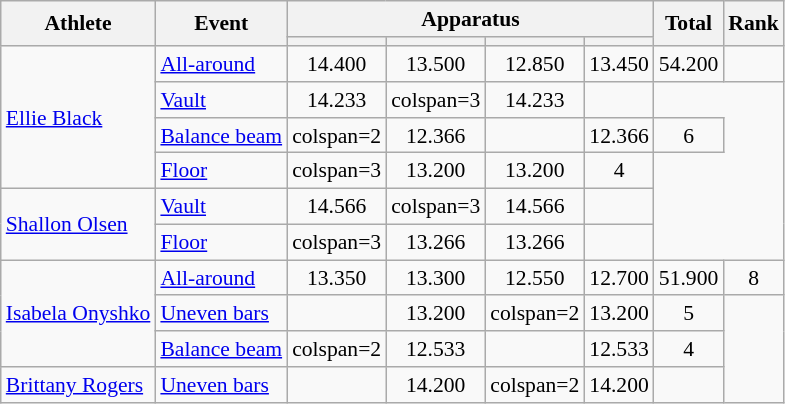<table class="wikitable" style="font-size:90%">
<tr>
<th rowspan=2>Athlete</th>
<th rowspan=2>Event</th>
<th colspan=4>Apparatus</th>
<th rowspan=2>Total</th>
<th rowspan=2>Rank</th>
</tr>
<tr style="font-size:95%">
<th></th>
<th></th>
<th></th>
<th></th>
</tr>
<tr align=center>
<td align=left rowspan=4><a href='#'>Ellie Black</a></td>
<td align=left><a href='#'>All-around</a></td>
<td>14.400</td>
<td>13.500</td>
<td>12.850</td>
<td>13.450</td>
<td>54.200</td>
<td></td>
</tr>
<tr align=center>
<td align=left><a href='#'>Vault</a></td>
<td>14.233</td>
<td>colspan=3 </td>
<td>14.233</td>
<td></td>
</tr>
<tr align=center>
<td align=left><a href='#'>Balance beam</a></td>
<td>colspan=2 </td>
<td>12.366</td>
<td></td>
<td>12.366</td>
<td>6</td>
</tr>
<tr align=center>
<td align=left><a href='#'>Floor</a></td>
<td>colspan=3 </td>
<td>13.200</td>
<td>13.200</td>
<td>4</td>
</tr>
<tr align=center>
<td align=left rowspan=2><a href='#'>Shallon Olsen</a></td>
<td align=left><a href='#'>Vault</a></td>
<td>14.566</td>
<td>colspan=3 </td>
<td>14.566</td>
<td></td>
</tr>
<tr align=center>
<td align=left><a href='#'>Floor</a></td>
<td>colspan=3 </td>
<td>13.266</td>
<td>13.266</td>
<td></td>
</tr>
<tr align=center>
<td align=left rowspan=3><a href='#'>Isabela Onyshko</a></td>
<td align=left><a href='#'>All-around</a></td>
<td>13.350</td>
<td>13.300</td>
<td>12.550</td>
<td>12.700</td>
<td>51.900</td>
<td>8</td>
</tr>
<tr align=center>
<td align=left><a href='#'>Uneven bars</a></td>
<td></td>
<td>13.200</td>
<td>colspan=2 </td>
<td>13.200</td>
<td>5</td>
</tr>
<tr align=center>
<td align=left><a href='#'>Balance beam</a></td>
<td>colspan=2 </td>
<td>12.533</td>
<td></td>
<td>12.533</td>
<td>4</td>
</tr>
<tr align=center>
<td align=left><a href='#'>Brittany Rogers</a></td>
<td align=left><a href='#'>Uneven bars</a></td>
<td></td>
<td>14.200</td>
<td>colspan=2 </td>
<td>14.200</td>
<td></td>
</tr>
</table>
